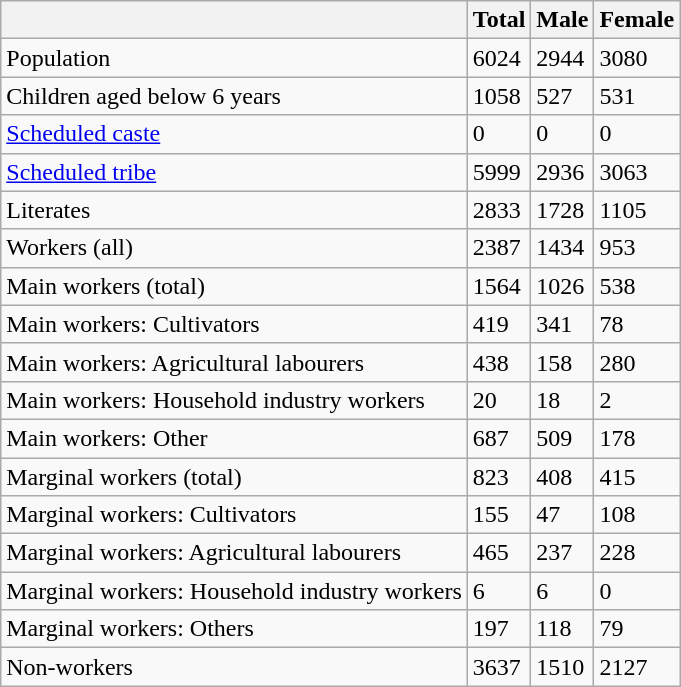<table class="wikitable sortable">
<tr>
<th></th>
<th>Total</th>
<th>Male</th>
<th>Female</th>
</tr>
<tr>
<td>Population</td>
<td>6024</td>
<td>2944</td>
<td>3080</td>
</tr>
<tr>
<td>Children aged below 6 years</td>
<td>1058</td>
<td>527</td>
<td>531</td>
</tr>
<tr>
<td><a href='#'>Scheduled caste</a></td>
<td>0</td>
<td>0</td>
<td>0</td>
</tr>
<tr>
<td><a href='#'>Scheduled tribe</a></td>
<td>5999</td>
<td>2936</td>
<td>3063</td>
</tr>
<tr>
<td>Literates</td>
<td>2833</td>
<td>1728</td>
<td>1105</td>
</tr>
<tr>
<td>Workers (all)</td>
<td>2387</td>
<td>1434</td>
<td>953</td>
</tr>
<tr>
<td>Main workers (total)</td>
<td>1564</td>
<td>1026</td>
<td>538</td>
</tr>
<tr>
<td>Main workers: Cultivators</td>
<td>419</td>
<td>341</td>
<td>78</td>
</tr>
<tr>
<td>Main workers: Agricultural labourers</td>
<td>438</td>
<td>158</td>
<td>280</td>
</tr>
<tr>
<td>Main workers: Household industry workers</td>
<td>20</td>
<td>18</td>
<td>2</td>
</tr>
<tr>
<td>Main workers: Other</td>
<td>687</td>
<td>509</td>
<td>178</td>
</tr>
<tr>
<td>Marginal workers (total)</td>
<td>823</td>
<td>408</td>
<td>415</td>
</tr>
<tr>
<td>Marginal workers: Cultivators</td>
<td>155</td>
<td>47</td>
<td>108</td>
</tr>
<tr>
<td>Marginal workers: Agricultural labourers</td>
<td>465</td>
<td>237</td>
<td>228</td>
</tr>
<tr>
<td>Marginal workers: Household industry workers</td>
<td>6</td>
<td>6</td>
<td>0</td>
</tr>
<tr>
<td>Marginal workers: Others</td>
<td>197</td>
<td>118</td>
<td>79</td>
</tr>
<tr>
<td>Non-workers</td>
<td>3637</td>
<td>1510</td>
<td>2127</td>
</tr>
</table>
